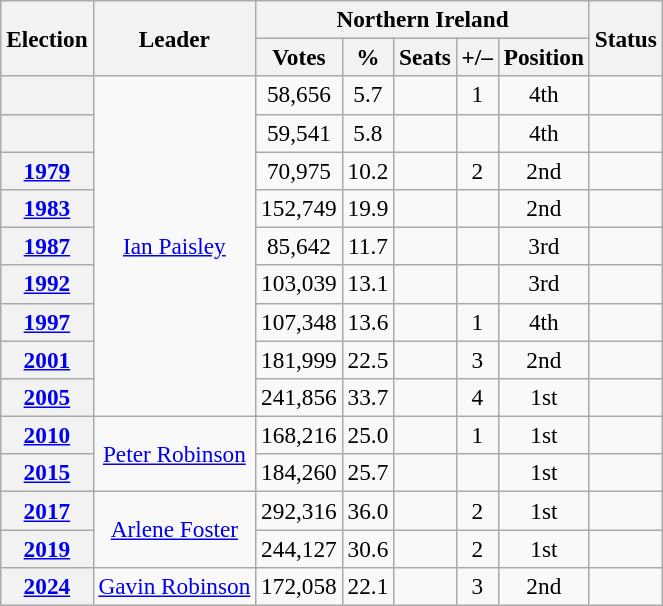<table class="wikitable" style="font-size:97%; text-align:center;">
<tr>
<th rowspan=2>Election</th>
<th rowspan=2>Leader</th>
<th colspan=5>Northern Ireland</th>
<th rowspan=2>Status</th>
</tr>
<tr>
<th>Votes</th>
<th>%</th>
<th>Seats</th>
<th>+/–</th>
<th>Position</th>
</tr>
<tr>
<th></th>
<td rowspan="9"><a href='#'>Ian Paisley</a></td>
<td>58,656</td>
<td>5.7</td>
<td></td>
<td> 1</td>
<td> 4th</td>
<td></td>
</tr>
<tr>
<th></th>
<td>59,541</td>
<td>5.8</td>
<td></td>
<td></td>
<td> 4th</td>
<td></td>
</tr>
<tr>
<th><a href='#'>1979</a></th>
<td>70,975</td>
<td>10.2</td>
<td></td>
<td> 2</td>
<td> 2nd</td>
<td></td>
</tr>
<tr>
<th><a href='#'>1983</a></th>
<td>152,749</td>
<td>19.9</td>
<td></td>
<td></td>
<td> 2nd</td>
<td></td>
</tr>
<tr>
<th><a href='#'>1987</a></th>
<td>85,642</td>
<td>11.7</td>
<td></td>
<td></td>
<td> 3rd</td>
<td></td>
</tr>
<tr>
<th><a href='#'>1992</a></th>
<td>103,039</td>
<td>13.1</td>
<td></td>
<td></td>
<td> 3rd</td>
<td></td>
</tr>
<tr>
<th><a href='#'>1997</a></th>
<td>107,348</td>
<td>13.6</td>
<td></td>
<td> 1</td>
<td> 4th</td>
<td></td>
</tr>
<tr>
<th><a href='#'>2001</a></th>
<td>181,999</td>
<td>22.5</td>
<td></td>
<td> 3</td>
<td> 2nd</td>
<td></td>
</tr>
<tr>
<th><a href='#'>2005</a></th>
<td>241,856</td>
<td>33.7</td>
<td></td>
<td> 4</td>
<td> 1st</td>
<td></td>
</tr>
<tr>
<th><a href='#'>2010</a></th>
<td rowspan="2"><a href='#'>Peter Robinson</a></td>
<td>168,216</td>
<td>25.0</td>
<td></td>
<td> 1</td>
<td> 1st</td>
<td></td>
</tr>
<tr>
<th><a href='#'>2015</a></th>
<td>184,260</td>
<td>25.7</td>
<td></td>
<td></td>
<td> 1st</td>
<td></td>
</tr>
<tr>
<th><a href='#'>2017</a></th>
<td rowspan="2"><a href='#'>Arlene Foster</a></td>
<td>292,316</td>
<td>36.0</td>
<td></td>
<td> 2</td>
<td> 1st</td>
<td></td>
</tr>
<tr>
<th><a href='#'>2019</a></th>
<td>244,127</td>
<td>30.6</td>
<td></td>
<td> 2</td>
<td> 1st</td>
<td></td>
</tr>
<tr>
<th><a href='#'>2024</a></th>
<td rowspan="1"><a href='#'>Gavin Robinson</a></td>
<td>172,058</td>
<td>22.1</td>
<td></td>
<td> 3</td>
<td> 2nd</td>
<td></td>
</tr>
</table>
